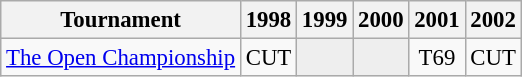<table class="wikitable" style="font-size:95%;text-align:center;">
<tr>
<th>Tournament</th>
<th>1998</th>
<th>1999</th>
<th>2000</th>
<th>2001</th>
<th>2002</th>
</tr>
<tr>
<td align=left><a href='#'>The Open Championship</a></td>
<td>CUT</td>
<td style="background:#eeeeee;"></td>
<td style="background:#eeeeee;"></td>
<td>T69</td>
<td>CUT</td>
</tr>
</table>
